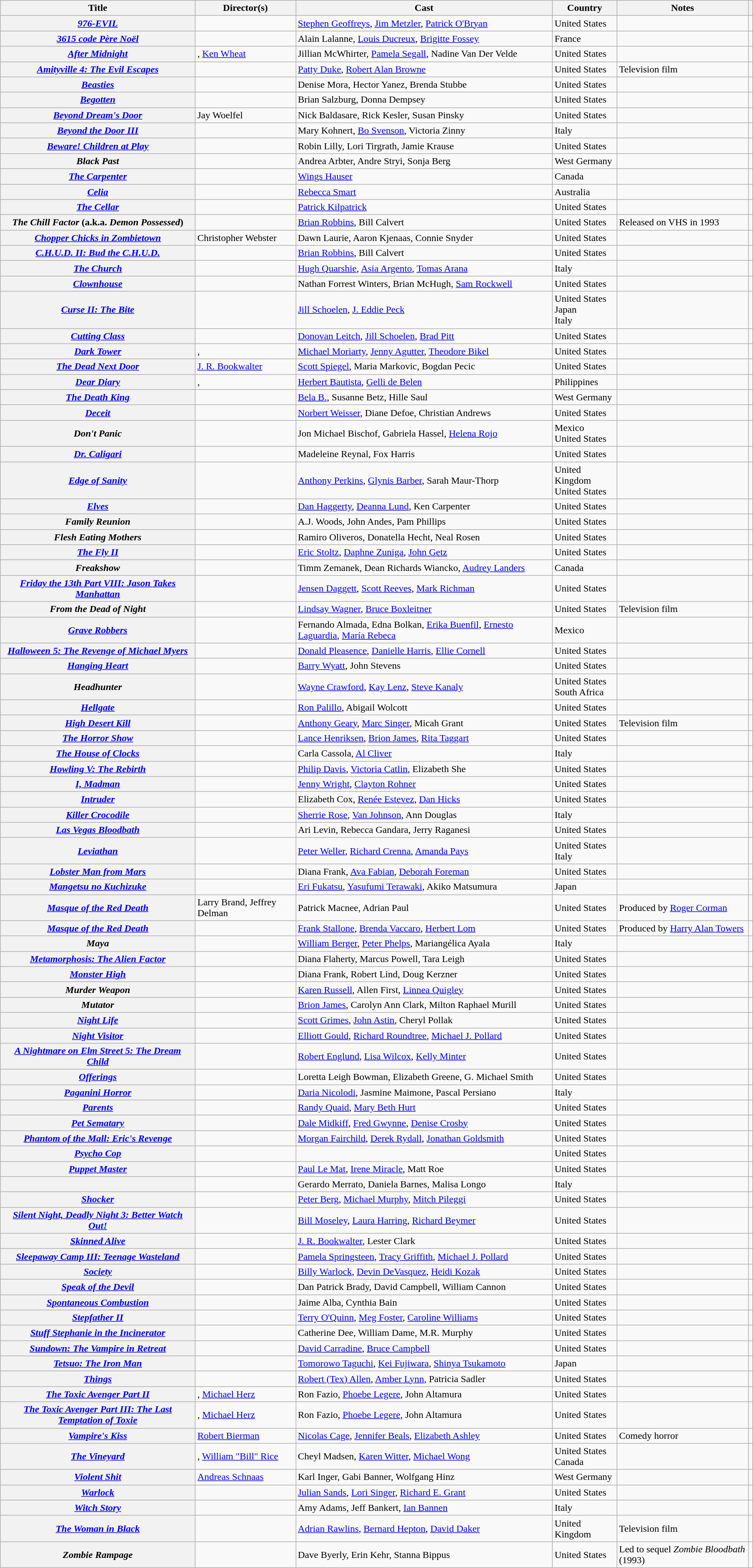<table class="wikitable sortable">
<tr>
<th scope="col">Title</th>
<th scope="col">Director(s)</th>
<th scope="col" class="unsortable">Cast</th>
<th scope="col">Country</th>
<th scope="col" class="unsortable">Notes</th>
<th scope="col" class="unsortable"></th>
</tr>
<tr>
<th><em><a href='#'>976-EVIL</a></em></th>
<td></td>
<td><a href='#'>Stephen Geoffreys</a>, <a href='#'>Jim Metzler</a>, <a href='#'>Patrick O'Bryan</a></td>
<td>United States</td>
<td></td>
<td style="text-align:center;"></td>
</tr>
<tr>
<th><em><a href='#'>3615 code Père Noël</a></em></th>
<td></td>
<td>Alain Lalanne, <a href='#'>Louis Ducreux</a>, <a href='#'>Brigitte Fossey</a></td>
<td>France</td>
<td></td>
<td style="text-align:center;"></td>
</tr>
<tr>
<th><em><a href='#'>After Midnight</a></em></th>
<td>, <a href='#'>Ken Wheat</a></td>
<td>Jillian McWhirter, <a href='#'>Pamela Segall</a>, Nadine Van Der Velde</td>
<td>United States</td>
<td></td>
<td style="text-align:center;"></td>
</tr>
<tr>
<th><em><a href='#'>Amityville 4: The Evil Escapes</a></em></th>
<td></td>
<td><a href='#'>Patty Duke</a>, <a href='#'>Robert Alan Browne</a></td>
<td>United States</td>
<td>Television film</td>
<td style="text-align:center;"></td>
</tr>
<tr>
<th><em><a href='#'>Beasties</a></em></th>
<td></td>
<td>Denise Mora, Hector Yanez, Brenda Stubbe</td>
<td>United States</td>
<td></td>
<td style="text-align:center;"></td>
</tr>
<tr>
<th><em><a href='#'>Begotten</a></em></th>
<td></td>
<td>Brian Salzburg, Donna Dempsey</td>
<td>United States</td>
<td></td>
<td style="text-align:center;"></td>
</tr>
<tr>
<th><em><a href='#'>Beyond Dream's Door</a></em></th>
<td>Jay Woelfel</td>
<td>Nick Baldasare, Rick Kesler, Susan Pinsky</td>
<td>United States</td>
<td></td>
<td></td>
</tr>
<tr>
<th><em><a href='#'>Beyond the Door III</a></em></th>
<td></td>
<td>Mary Kohnert, <a href='#'>Bo Svenson</a>, Victoria Zinny</td>
<td>Italy</td>
<td></td>
<td style="text-align:center;"></td>
</tr>
<tr>
<th><em><a href='#'>Beware! Children at Play</a></em></th>
<td></td>
<td>Robin Lilly, Lori Tirgrath, Jamie Krause</td>
<td>United States</td>
<td></td>
<td style="text-align:center;"></td>
</tr>
<tr>
<th><em>Black Past</em></th>
<td></td>
<td>Andrea Arbter, Andre Stryi, Sonja Berg</td>
<td>West Germany</td>
<td></td>
<td style="text-align:center;"></td>
</tr>
<tr>
<th><em><a href='#'>The Carpenter</a></em></th>
<td></td>
<td><a href='#'>Wings Hauser</a></td>
<td>Canada</td>
<td></td>
<td style="text-align:center;"></td>
</tr>
<tr>
<th><em><a href='#'>Celia</a></em></th>
<td></td>
<td><a href='#'>Rebecca Smart</a></td>
<td>Australia</td>
<td></td>
<td style="text-align:center;"></td>
</tr>
<tr>
<th><em><a href='#'>The Cellar</a></em></th>
<td></td>
<td><a href='#'>Patrick Kilpatrick</a></td>
<td>United States</td>
<td></td>
<td style="text-align:center;"></td>
</tr>
<tr>
<th><em>The Chill Factor</em> (a.k.a. <em>Demon Possessed</em>)</th>
<td></td>
<td><a href='#'>Brian Robbins</a>, Bill Calvert</td>
<td>United States</td>
<td>Released on VHS in 1993</td>
<td style="text-align:center;"></td>
</tr>
<tr>
<th><em><a href='#'>Chopper Chicks in Zombietown</a></em></th>
<td>Christopher Webster</td>
<td>Dawn Laurie, Aaron Kjenaas, Connie Snyder</td>
<td>United States</td>
<td></td>
<td style="text-align:center;"></td>
</tr>
<tr>
<th><em><a href='#'>C.H.U.D. II: Bud the C.H.U.D.</a></em></th>
<td></td>
<td><a href='#'>Brian Robbins</a>, Bill Calvert</td>
<td>United States</td>
<td></td>
<td style="text-align:center;"></td>
</tr>
<tr>
<th><em><a href='#'>The Church</a></em></th>
<td></td>
<td><a href='#'>Hugh Quarshie</a>, <a href='#'>Asia Argento</a>, <a href='#'>Tomas Arana</a></td>
<td>Italy</td>
<td></td>
<td style="text-align:center;"></td>
</tr>
<tr>
<th><em><a href='#'>Clownhouse</a></em></th>
<td></td>
<td>Nathan Forrest Winters, Brian McHugh, <a href='#'>Sam Rockwell</a></td>
<td>United States</td>
<td></td>
<td style="text-align:center;"></td>
</tr>
<tr>
<th><em><a href='#'>Curse II: The Bite</a></em></th>
<td></td>
<td><a href='#'>Jill Schoelen</a>, <a href='#'>J. Eddie Peck</a></td>
<td>United States<br>Japan<br>Italy</td>
<td></td>
<td style="text-align:center;"></td>
</tr>
<tr>
<th><em><a href='#'>Cutting Class</a></em></th>
<td></td>
<td><a href='#'>Donovan Leitch</a>, <a href='#'>Jill Schoelen</a>, <a href='#'>Brad Pitt</a></td>
<td>United States</td>
<td></td>
<td style="text-align:center;"></td>
</tr>
<tr>
<th><em><a href='#'>Dark Tower</a></em></th>
<td>, </td>
<td><a href='#'>Michael Moriarty</a>, <a href='#'>Jenny Agutter</a>, <a href='#'>Theodore Bikel</a></td>
<td>United States</td>
<td></td>
<td style="text-align:center;"></td>
</tr>
<tr>
<th><em><a href='#'>The Dead Next Door</a></em></th>
<td><a href='#'>J. R. Bookwalter</a></td>
<td><a href='#'>Scott Spiegel</a>, Maria Markovic, Bogdan Pecic</td>
<td>United States</td>
<td></td>
<td style="text-align:center;"></td>
</tr>
<tr>
<th><em><a href='#'>Dear Diary</a></em></th>
<td>, </td>
<td><a href='#'>Herbert Bautista</a>, <a href='#'>Gelli de Belen</a></td>
<td>Philippines</td>
<td></td>
<td style="text-align:center;"></td>
</tr>
<tr>
<th><em><a href='#'>The Death King</a></em></th>
<td></td>
<td><a href='#'>Bela B.</a>, Susanne Betz, Hille Saul</td>
<td>West Germany</td>
<td></td>
<td style="text-align:center;"></td>
</tr>
<tr>
<th><em><a href='#'>Deceit</a></em></th>
<td></td>
<td><a href='#'>Norbert Weisser</a>, Diane Defoe, Christian Andrews</td>
<td>United States</td>
<td></td>
<td style="text-align:center;"></td>
</tr>
<tr>
<th><em>Don't Panic</em></th>
<td></td>
<td>Jon Michael Bischof, Gabriela Hassel, <a href='#'>Helena Rojo</a></td>
<td>Mexico<br>United States</td>
<td></td>
<td style="text-align:center;"></td>
</tr>
<tr>
<th><em><a href='#'>Dr. Caligari</a></em></th>
<td></td>
<td>Madeleine Reynal, Fox Harris</td>
<td>United States</td>
<td></td>
<td style="text-align:center;"></td>
</tr>
<tr>
<th><em><a href='#'>Edge of Sanity</a></em></th>
<td></td>
<td><a href='#'>Anthony Perkins</a>, <a href='#'>Glynis Barber</a>, Sarah Maur-Thorp</td>
<td>United Kingdom<br>United States</td>
<td></td>
<td style="text-align:center;"></td>
</tr>
<tr>
<th><em><a href='#'>Elves</a></em></th>
<td></td>
<td><a href='#'>Dan Haggerty</a>, <a href='#'>Deanna Lund</a>, Ken Carpenter</td>
<td>United States</td>
<td></td>
<td style="text-align:center;"></td>
</tr>
<tr>
<th><em>Family Reunion</em></th>
<td></td>
<td>A.J. Woods, John Andes, Pam Phillips</td>
<td>United States</td>
<td></td>
<td style="text-align:center;"></td>
</tr>
<tr>
<th><em>Flesh Eating Mothers</em></th>
<td></td>
<td>Ramiro Oliveros, Donatella Hecht, Neal Rosen</td>
<td>United States</td>
<td></td>
<td style="text-align:center;"></td>
</tr>
<tr>
<th><em><a href='#'>The Fly II</a></em></th>
<td></td>
<td><a href='#'>Eric Stoltz</a>, <a href='#'>Daphne Zuniga</a>, <a href='#'>John Getz</a></td>
<td>United States</td>
<td></td>
<td style="text-align:center;"></td>
</tr>
<tr>
<th><em>Freakshow</em></th>
<td></td>
<td>Timm Zemanek, Dean Richards Wiancko, <a href='#'>Audrey Landers</a></td>
<td>Canada</td>
<td></td>
<td style="text-align:center;"></td>
</tr>
<tr>
<th><em><a href='#'>Friday the 13th Part VIII: Jason Takes Manhattan</a></em></th>
<td></td>
<td><a href='#'>Jensen Daggett</a>, <a href='#'>Scott Reeves</a>, <a href='#'>Mark Richman</a></td>
<td>United States</td>
<td></td>
<td style="text-align:center;"></td>
</tr>
<tr>
<th><em>From the Dead of Night</em></th>
<td></td>
<td><a href='#'>Lindsay Wagner</a>, <a href='#'>Bruce Boxleitner</a></td>
<td>United States</td>
<td>Television film</td>
<td style="text-align:center;"></td>
</tr>
<tr>
<th><em><a href='#'>Grave Robbers</a></em></th>
<td></td>
<td>Fernando Almada, Edna Bolkan, <a href='#'>Erika Buenfil</a>, <a href='#'>Ernesto Laguardia</a>, <a href='#'>María Rebeca</a></td>
<td>Mexico</td>
<td></td>
<td style="text-align:center;"></td>
</tr>
<tr>
<th><em><a href='#'>Halloween 5: The Revenge of Michael Myers</a></em></th>
<td></td>
<td><a href='#'>Donald Pleasence</a>, <a href='#'>Danielle Harris</a>, <a href='#'>Ellie Cornell</a></td>
<td>United States</td>
<td></td>
<td style="text-align:center;"></td>
</tr>
<tr>
<th><em><a href='#'>Hanging Heart</a></em></th>
<td></td>
<td><a href='#'>Barry Wyatt</a>, John Stevens</td>
<td>United States</td>
<td></td>
<td style="text-align:center;"></td>
</tr>
<tr>
<th><em>Headhunter</em></th>
<td></td>
<td><a href='#'>Wayne Crawford</a>, <a href='#'>Kay Lenz</a>, <a href='#'>Steve Kanaly</a></td>
<td>United States<br>South Africa</td>
<td></td>
<td style="text-align:center;"></td>
</tr>
<tr>
<th><em><a href='#'>Hellgate</a></em></th>
<td></td>
<td><a href='#'>Ron Palillo</a>, Abigail Wolcott</td>
<td>United States</td>
<td></td>
<td style="text-align:center;"></td>
</tr>
<tr>
<th><em><a href='#'>High Desert Kill</a></em></th>
<td></td>
<td><a href='#'>Anthony Geary</a>, <a href='#'>Marc Singer</a>, Micah Grant</td>
<td>United States</td>
<td>Television film</td>
<td style="text-align:center;"></td>
</tr>
<tr>
<th><em><a href='#'>The Horror Show</a></em></th>
<td></td>
<td><a href='#'>Lance Henriksen</a>, <a href='#'>Brion James</a>, <a href='#'>Rita Taggart</a></td>
<td>United States</td>
<td></td>
<td style="text-align:center;"></td>
</tr>
<tr>
<th><em><a href='#'>The House of Clocks</a></em></th>
<td></td>
<td>Carla Cassola, <a href='#'>Al Cliver</a></td>
<td>Italy</td>
<td></td>
<td style="text-align:center;"></td>
</tr>
<tr>
<th><em><a href='#'>Howling V: The Rebirth</a></em></th>
<td></td>
<td><a href='#'>Philip Davis</a>, <a href='#'>Victoria Catlin</a>, Elizabeth She</td>
<td>United States</td>
<td></td>
<td style="text-align:center;"></td>
</tr>
<tr>
<th><em><a href='#'>I, Madman</a></em></th>
<td></td>
<td><a href='#'>Jenny Wright</a>, <a href='#'>Clayton Rohner</a></td>
<td>United States</td>
<td></td>
<td style="text-align:center;"></td>
</tr>
<tr>
<th><em><a href='#'>Intruder</a></em></th>
<td></td>
<td>Elizabeth Cox, <a href='#'>Renée Estevez</a>, <a href='#'>Dan Hicks</a></td>
<td>United States</td>
<td></td>
<td style="text-align:center;"></td>
</tr>
<tr>
<th><em><a href='#'>Killer Crocodile</a></em></th>
<td></td>
<td><a href='#'>Sherrie Rose</a>, <a href='#'>Van Johnson</a>, Ann Douglas</td>
<td>Italy</td>
<td></td>
<td style="text-align:center;"></td>
</tr>
<tr>
<th><em><a href='#'>Las Vegas Bloodbath</a></em></th>
<td></td>
<td>Ari Levin, Rebecca Gandara, Jerry Raganesi</td>
<td>United States</td>
<td></td>
<td style="text-align:center;"></td>
</tr>
<tr>
<th><em><a href='#'>Leviathan</a></em></th>
<td></td>
<td><a href='#'>Peter Weller</a>, <a href='#'>Richard Crenna</a>, <a href='#'>Amanda Pays</a></td>
<td>United States<br>Italy</td>
<td></td>
<td style="text-align:center;"></td>
</tr>
<tr>
<th><em><a href='#'>Lobster Man from Mars</a></em></th>
<td></td>
<td>Diana Frank, <a href='#'>Ava Fabian</a>, <a href='#'>Deborah Foreman</a></td>
<td>United States</td>
<td></td>
<td style="text-align:center;"></td>
</tr>
<tr>
<th><em><a href='#'>Mangetsu no Kuchizuke</a></em></th>
<td></td>
<td><a href='#'>Eri Fukatsu</a>, <a href='#'>Yasufumi Terawaki</a>, Akiko Matsumura</td>
<td>Japan</td>
<td></td>
<td style="text-align:center;"></td>
</tr>
<tr>
<th><em><a href='#'>Masque of the Red Death</a></em></th>
<td>Larry Brand, Jeffrey Delman</td>
<td>Patrick Macnee, Adrian Paul</td>
<td>United States</td>
<td>Produced by <a href='#'>Roger Corman</a></td>
<td style="text-align:center;"></td>
</tr>
<tr>
<th><em><a href='#'>Masque of the Red Death</a></em></th>
<td></td>
<td><a href='#'>Frank Stallone</a>, <a href='#'>Brenda Vaccaro</a>, <a href='#'>Herbert Lom</a></td>
<td>United States</td>
<td>Produced by <a href='#'>Harry Alan Towers</a></td>
<td style="text-align:center;"></td>
</tr>
<tr>
<th><em>Maya</em></th>
<td></td>
<td><a href='#'>William Berger</a>, <a href='#'>Peter Phelps</a>, Mariangélica Ayala</td>
<td>Italy</td>
<td></td>
<td style="text-align:center;"></td>
</tr>
<tr>
<th><em><a href='#'>Metamorphosis: The Alien Factor</a></em></th>
<td></td>
<td>Diana Flaherty, Marcus Powell, Tara Leigh</td>
<td>United States</td>
<td></td>
<td style="text-align:center;"></td>
</tr>
<tr>
<th><em><a href='#'>Monster High</a></em></th>
<td></td>
<td>Diana Frank, Robert Lind, Doug Kerzner</td>
<td>United States</td>
<td></td>
<td></td>
</tr>
<tr>
<th><em>Murder Weapon</em></th>
<td></td>
<td><a href='#'>Karen Russell</a>, Allen First, <a href='#'>Linnea Quigley</a></td>
<td>United States</td>
<td></td>
<td style="text-align:center;"></td>
</tr>
<tr>
<th><em>Mutator</em></th>
<td></td>
<td><a href='#'>Brion James</a>, Carolyn Ann Clark, Milton Raphael Murill</td>
<td>United States</td>
<td></td>
<td style="text-align:center;"></td>
</tr>
<tr>
<th><em><a href='#'>Night Life</a></em></th>
<td></td>
<td><a href='#'>Scott Grimes</a>, <a href='#'>John Astin</a>, Cheryl Pollak</td>
<td>United States</td>
<td></td>
<td style="text-align:center;"></td>
</tr>
<tr>
<th><em><a href='#'>Night Visitor</a></em></th>
<td></td>
<td><a href='#'>Elliott Gould</a>, <a href='#'>Richard Roundtree</a>, <a href='#'>Michael J. Pollard</a></td>
<td>United States</td>
<td></td>
<td style="text-align:center;"></td>
</tr>
<tr>
<th><em><a href='#'>A Nightmare on Elm Street 5: The Dream Child</a></em></th>
<td></td>
<td><a href='#'>Robert Englund</a>, <a href='#'>Lisa Wilcox</a>, <a href='#'>Kelly Minter</a></td>
<td>United States</td>
<td></td>
<td style="text-align:center;"></td>
</tr>
<tr>
<th><em><a href='#'>Offerings</a></em></th>
<td></td>
<td>Loretta Leigh Bowman, Elizabeth Greene, G. Michael Smith</td>
<td>United States</td>
<td></td>
<td style="text-align:center;"></td>
</tr>
<tr>
<th><em><a href='#'>Paganini Horror</a></em></th>
<td></td>
<td><a href='#'>Daria Nicolodi</a>, Jasmine Maimone, Pascal Persiano</td>
<td>Italy</td>
<td></td>
<td style="text-align:center;"></td>
</tr>
<tr>
<th><em><a href='#'>Parents</a></em></th>
<td></td>
<td><a href='#'>Randy Quaid</a>, <a href='#'>Mary Beth Hurt</a></td>
<td>United States</td>
<td></td>
<td style="text-align:center;"></td>
</tr>
<tr>
<th><em><a href='#'>Pet Sematary</a></em></th>
<td></td>
<td><a href='#'>Dale Midkiff</a>, <a href='#'>Fred Gwynne</a>, <a href='#'>Denise Crosby</a></td>
<td>United States</td>
<td></td>
<td style="text-align:center;"></td>
</tr>
<tr>
<th><em><a href='#'>Phantom of the Mall: Eric's Revenge</a></em></th>
<td></td>
<td><a href='#'>Morgan Fairchild</a>, <a href='#'>Derek Rydall</a>, <a href='#'>Jonathan Goldsmith</a></td>
<td>United States</td>
<td></td>
<td style="text-align:center;"></td>
</tr>
<tr>
<th><em><a href='#'>Psycho Cop</a></em></th>
<td></td>
<td></td>
<td>United States</td>
<td></td>
<td style="text-align:center;"></td>
</tr>
<tr>
<th><em><a href='#'>Puppet Master</a></em></th>
<td></td>
<td><a href='#'>Paul Le Mat</a>, <a href='#'>Irene Miracle</a>, Matt Roe</td>
<td>United States</td>
<td></td>
<td style="text-align:center;"></td>
</tr>
<tr>
<th></th>
<td></td>
<td>Gerardo Merrato, Daniela Barnes, Malisa Longo</td>
<td>Italy</td>
<td></td>
<td style="text-align:center;"></td>
</tr>
<tr>
<th><em><a href='#'>Shocker</a></em></th>
<td></td>
<td><a href='#'>Peter Berg</a>, <a href='#'>Michael Murphy</a>, <a href='#'>Mitch Pileggi</a></td>
<td>United States</td>
<td></td>
<td style="text-align:center;"></td>
</tr>
<tr>
<th><em><a href='#'>Silent Night, Deadly Night 3: Better Watch Out!</a></em></th>
<td></td>
<td><a href='#'>Bill Moseley</a>, <a href='#'>Laura Harring</a>, <a href='#'>Richard Beymer</a></td>
<td>United States</td>
<td></td>
<td style="text-align:center;"></td>
</tr>
<tr>
<th><em><a href='#'>Skinned Alive</a></em></th>
<td></td>
<td><a href='#'>J. R. Bookwalter</a>, Lester Clark</td>
<td>United States</td>
<td></td>
<td style="text-align:center;"></td>
</tr>
<tr>
<th><em><a href='#'>Sleepaway Camp III: Teenage Wasteland</a></em></th>
<td></td>
<td><a href='#'>Pamela Springsteen</a>, <a href='#'>Tracy Griffith</a>, <a href='#'>Michael J. Pollard</a></td>
<td>United States</td>
<td></td>
<td style="text-align:center;"></td>
</tr>
<tr>
<th><em><a href='#'>Society</a></em></th>
<td></td>
<td><a href='#'>Billy Warlock</a>, <a href='#'>Devin DeVasquez</a>, <a href='#'>Heidi Kozak</a></td>
<td>United States</td>
<td></td>
<td style="text-align:center;"></td>
</tr>
<tr>
<th><em><a href='#'>Speak of the Devil</a></em></th>
<td></td>
<td>Dan Patrick Brady, David Campbell, William Cannon</td>
<td>United States</td>
<td></td>
<td style="text-align:center;"></td>
</tr>
<tr>
<th><em><a href='#'>Spontaneous Combustion</a></em></th>
<td></td>
<td>Jaime Alba, Cynthia Bain</td>
<td>United States</td>
<td></td>
<td style="text-align:center;"></td>
</tr>
<tr>
<th><em><a href='#'>Stepfather II</a></em></th>
<td></td>
<td><a href='#'>Terry O'Quinn</a>, <a href='#'>Meg Foster</a>, <a href='#'>Caroline Williams</a></td>
<td>United States</td>
<td></td>
<td style="text-align:center;"></td>
</tr>
<tr>
<th><em><a href='#'>Stuff Stephanie in the Incinerator</a></em></th>
<td></td>
<td>Catherine Dee, William Dame, M.R. Murphy</td>
<td>United States</td>
<td></td>
<td style="text-align:center;"></td>
</tr>
<tr>
<th><em><a href='#'>Sundown: The Vampire in Retreat</a></em></th>
<td></td>
<td><a href='#'>David Carradine</a>, <a href='#'>Bruce Campbell</a></td>
<td>United States</td>
<td></td>
<td style="text-align:center;"></td>
</tr>
<tr>
<th><em><a href='#'>Tetsuo: The Iron Man</a></em></th>
<td></td>
<td><a href='#'>Tomorowo Taguchi</a>, <a href='#'>Kei Fujiwara</a>, <a href='#'>Shinya Tsukamoto</a></td>
<td>Japan</td>
<td></td>
<td style="text-align:center;"></td>
</tr>
<tr>
<th><em><a href='#'>Things</a></em></th>
<td></td>
<td><a href='#'>Robert (Tex) Allen</a>, <a href='#'>Amber Lynn</a>, Patricia Sadler</td>
<td>United States</td>
<td></td>
<td style="text-align:center;"></td>
</tr>
<tr>
<th><em><a href='#'>The Toxic Avenger Part II</a></em></th>
<td>, <a href='#'>Michael Herz</a></td>
<td>Ron Fazio, <a href='#'>Phoebe Legere</a>, John Altamura</td>
<td>United States</td>
<td></td>
<td style="text-align:center;"></td>
</tr>
<tr>
<th><em><a href='#'>The Toxic Avenger Part III: The Last Temptation of Toxie</a></em></th>
<td>, <a href='#'>Michael Herz</a></td>
<td>Ron Fazio, <a href='#'>Phoebe Legere</a>, John Altamura</td>
<td>United States</td>
<td></td>
<td style="text-align:center;"></td>
</tr>
<tr>
<th><em><a href='#'>Vampire's Kiss</a></em></th>
<td><a href='#'>Robert Bierman</a></td>
<td><a href='#'>Nicolas Cage</a>, <a href='#'>Jennifer Beals</a>, <a href='#'>Elizabeth Ashley</a></td>
<td>United States</td>
<td>Comedy horror</td>
<td></td>
</tr>
<tr>
<th><em><a href='#'>The Vineyard</a></em></th>
<td>, <a href='#'>William "Bill" Rice</a></td>
<td>Cheyl Madsen, <a href='#'>Karen Witter</a>, <a href='#'>Michael Wong</a></td>
<td>United States<br>Canada</td>
<td></td>
<td style="text-align:center;"></td>
</tr>
<tr>
<th><em><a href='#'>Violent Shit</a></em></th>
<td><a href='#'>Andreas Schnaas</a></td>
<td>Karl Inger, Gabi Banner, Wolfgang Hinz</td>
<td>West Germany</td>
<td></td>
<td></td>
</tr>
<tr>
<th><em><a href='#'>Warlock</a></em></th>
<td></td>
<td><a href='#'>Julian Sands</a>, <a href='#'>Lori Singer</a>, <a href='#'>Richard E. Grant</a></td>
<td>United States</td>
<td></td>
<td style="text-align:center;"></td>
</tr>
<tr>
<th><em><a href='#'>Witch Story</a></em></th>
<td></td>
<td>Amy Adams, Jeff Bankert, <a href='#'>Ian Bannen</a></td>
<td>Italy</td>
<td></td>
<td style="text-align:center;"></td>
</tr>
<tr>
<th><em><a href='#'>The Woman in Black</a></em></th>
<td></td>
<td><a href='#'>Adrian Rawlins</a>, <a href='#'>Bernard Hepton</a>, <a href='#'>David Daker</a></td>
<td>United Kingdom</td>
<td>Television film</td>
<td style="text-align:center;"></td>
</tr>
<tr>
<th><em>Zombie Rampage</em></th>
<td></td>
<td>Dave Byerly, Erin Kehr, Stanna Bippus</td>
<td>United States</td>
<td>Led to sequel <em>Zombie Bloodbath</em> (1993)</td>
<td style="text-align:center;"></td>
</tr>
</table>
